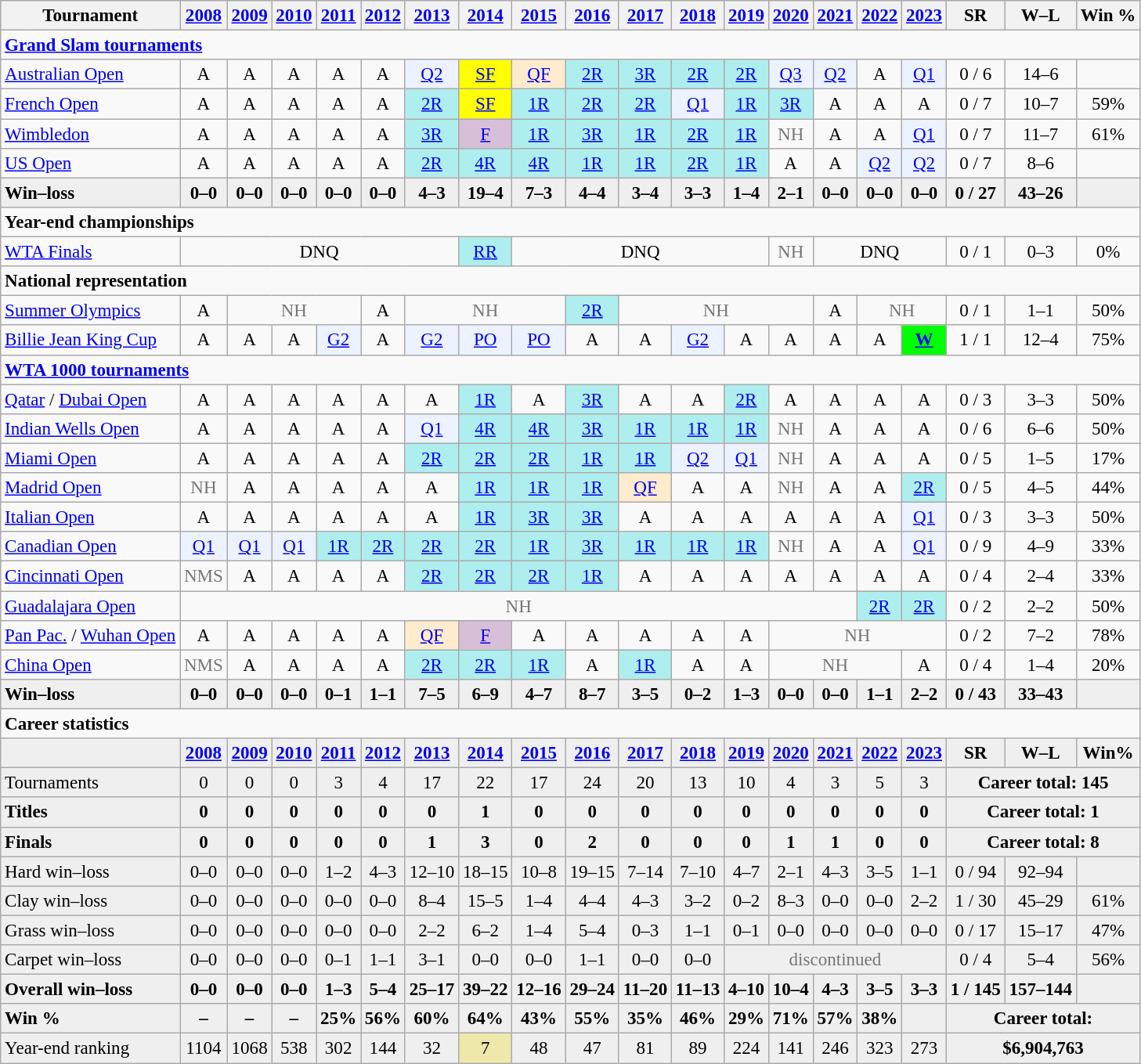<table class="wikitable nowrap" style="text-align:center; font-size:96%">
<tr>
<th>Tournament</th>
<th><a href='#'>2008</a></th>
<th><a href='#'>2009</a></th>
<th><a href='#'>2010</a></th>
<th><a href='#'>2011</a></th>
<th><a href='#'>2012</a></th>
<th><a href='#'>2013</a></th>
<th><a href='#'>2014</a></th>
<th><a href='#'>2015</a></th>
<th><a href='#'>2016</a></th>
<th><a href='#'>2017</a></th>
<th><a href='#'>2018</a></th>
<th><a href='#'>2019</a></th>
<th><a href='#'>2020</a></th>
<th><a href='#'>2021</a></th>
<th><a href='#'>2022</a></th>
<th><a href='#'>2023</a></th>
<th>SR</th>
<th>W–L</th>
<th>Win %</th>
</tr>
<tr>
<td colspan="20" style="text-align:left;"><strong><a href='#'>Grand Slam tournaments</a></strong></td>
</tr>
<tr>
<td style="text-align:left;"><a href='#'>Australian Open</a></td>
<td>A</td>
<td>A</td>
<td>A</td>
<td>A</td>
<td>A</td>
<td style="background:#ecf2ff;"><a href='#'>Q2</a></td>
<td style="background:yellow;"><a href='#'>SF</a></td>
<td style="background:#ffebcd;"><a href='#'>QF</a></td>
<td style="background:#afeeee;"><a href='#'>2R</a></td>
<td style="background:#afeeee;"><a href='#'>3R</a></td>
<td style="background:#afeeee;"><a href='#'>2R</a></td>
<td style="background:#afeeee;"><a href='#'>2R</a></td>
<td style="background:#ecf2ff;"><a href='#'>Q3</a></td>
<td style="background:#ecf2ff;"><a href='#'>Q2</a></td>
<td>A</td>
<td style="background:#ecf2ff;"><a href='#'>Q1</a></td>
<td>0 / 6</td>
<td>14–6</td>
<td></td>
</tr>
<tr>
<td style="text-align:left;"><a href='#'>French Open</a></td>
<td>A</td>
<td>A</td>
<td>A</td>
<td>A</td>
<td>A</td>
<td style="background:#afeeee;"><a href='#'>2R</a></td>
<td style="background:yellow;"><a href='#'>SF</a></td>
<td style="background:#afeeee;"><a href='#'>1R</a></td>
<td style="background:#afeeee;"><a href='#'>2R</a></td>
<td style="background:#afeeee;"><a href='#'>2R</a></td>
<td style="background:#ecf2ff;"><a href='#'>Q1</a></td>
<td style="background:#afeeee;"><a href='#'>1R</a></td>
<td style="background:#afeeee;"><a href='#'>3R</a></td>
<td>A</td>
<td>A</td>
<td>A</td>
<td>0 / 7</td>
<td>10–7</td>
<td>59%</td>
</tr>
<tr>
<td style="text-align:left;"><a href='#'>Wimbledon</a></td>
<td>A</td>
<td>A</td>
<td>A</td>
<td>A</td>
<td>A</td>
<td style="background:#afeeee;"><a href='#'>3R</a></td>
<td style="background:thistle;"><a href='#'>F</a></td>
<td style="background:#afeeee;"><a href='#'>1R</a></td>
<td style="background:#afeeee;"><a href='#'>3R</a></td>
<td style="background:#afeeee;"><a href='#'>1R</a></td>
<td style="background:#afeeee;"><a href='#'>2R</a></td>
<td style="background:#afeeee;"><a href='#'>1R</a></td>
<td style="color:#767676;">NH</td>
<td>A</td>
<td>A</td>
<td style="background:#ecf2ff;"><a href='#'>Q1</a></td>
<td>0 / 7</td>
<td>11–7</td>
<td>61%</td>
</tr>
<tr>
<td style="text-align:left;"><a href='#'>US Open</a></td>
<td>A</td>
<td>A</td>
<td>A</td>
<td>A</td>
<td>A</td>
<td style="background:#afeeee;"><a href='#'>2R</a></td>
<td style="background:#afeeee;"><a href='#'>4R</a></td>
<td style="background:#afeeee;"><a href='#'>4R</a></td>
<td style="background:#afeeee;"><a href='#'>1R</a></td>
<td style="background:#afeeee;"><a href='#'>1R</a></td>
<td style="background:#afeeee;"><a href='#'>2R</a></td>
<td style="background:#afeeee;"><a href='#'>1R</a></td>
<td>A</td>
<td>A</td>
<td bgcolor=ecf2ff><a href='#'>Q2</a></td>
<td bgcolor=ecf2ff><a href='#'>Q2</a></td>
<td>0 / 7</td>
<td>8–6</td>
<td></td>
</tr>
<tr style=font-weight:bold;background:#efefef>
<td style="text-align:left;">Win–loss</td>
<td>0–0</td>
<td>0–0</td>
<td>0–0</td>
<td>0–0</td>
<td>0–0</td>
<td>4–3</td>
<td>19–4</td>
<td>7–3</td>
<td>4–4</td>
<td>3–4</td>
<td>3–3</td>
<td>1–4</td>
<td>2–1</td>
<td>0–0</td>
<td>0–0</td>
<td>0–0</td>
<td>0 / 27</td>
<td>43–26</td>
<td></td>
</tr>
<tr>
<td colspan="20" style="text-align:left;"><strong>Year-end championships</strong></td>
</tr>
<tr>
<td style="text-align:left;"><a href='#'>WTA Finals</a></td>
<td colspan=6>DNQ</td>
<td style="background:#afeeee;"><a href='#'>RR</a></td>
<td colspan=5>DNQ</td>
<td style="color:#767676;">NH</td>
<td colspan=3>DNQ</td>
<td>0 / 1</td>
<td>0–3</td>
<td>0%</td>
</tr>
<tr>
<td colspan="20" style="text-align:left;"><strong>National representation</strong></td>
</tr>
<tr>
<td style="text-align:left;"><a href='#'>Summer Olympics</a></td>
<td>A</td>
<td colspan="3" style="color:#767676;">NH</td>
<td>A</td>
<td colspan="3" style="color:#767676;">NH</td>
<td style="background:#afeeee;"><a href='#'>2R</a></td>
<td colspan="4" style="color:#767676;">NH</td>
<td>A</td>
<td colspan="2" style="color:#767676;">NH</td>
<td>0 / 1</td>
<td>1–1</td>
<td>50%</td>
</tr>
<tr>
<td style="text-align:left;"><a href='#'>Billie Jean King Cup</a></td>
<td>A</td>
<td>A</td>
<td>A</td>
<td style="background:#ecf2ff;"><a href='#'>G2</a></td>
<td>A</td>
<td style="background:#ecf2ff;"><a href='#'>G2</a></td>
<td style="background:#ecf2ff;"><a href='#'>PO</a></td>
<td style="background:#ecf2ff;"><a href='#'>PO</a></td>
<td>A</td>
<td>A</td>
<td style="background:#ecf2ff;"><a href='#'>G2</a></td>
<td>A</td>
<td>A</td>
<td>A</td>
<td>A</td>
<td style="background:lime;"><a href='#'><strong>W</strong></a></td>
<td>1 / 1</td>
<td>12–4</td>
<td>75%</td>
</tr>
<tr>
<td colspan="20" style="text-align:left;"><strong><a href='#'>WTA 1000 tournaments</a></strong></td>
</tr>
<tr>
<td style="text-align:left;"><a href='#'>Qatar</a> / <a href='#'>Dubai Open</a></td>
<td>A</td>
<td>A</td>
<td>A</td>
<td>A</td>
<td>A</td>
<td>A</td>
<td style="background:#afeeee;"><a href='#'>1R</a></td>
<td>A</td>
<td style="background:#afeeee;"><a href='#'>3R</a></td>
<td>A</td>
<td>A</td>
<td style="background:#afeeee;"><a href='#'>2R</a></td>
<td>A</td>
<td>A</td>
<td>A</td>
<td>A</td>
<td>0 / 3</td>
<td>3–3</td>
<td>50%</td>
</tr>
<tr>
<td style="text-align:left;"><a href='#'>Indian Wells Open</a></td>
<td>A</td>
<td>A</td>
<td>A</td>
<td>A</td>
<td>A</td>
<td style="background:#ecf2ff;"><a href='#'>Q1</a></td>
<td style="background:#afeeee;"><a href='#'>4R</a></td>
<td style="background:#afeeee;"><a href='#'>4R</a></td>
<td style="background:#afeeee;"><a href='#'>3R</a></td>
<td style="background:#afeeee;"><a href='#'>1R</a></td>
<td style="background:#afeeee;"><a href='#'>1R</a></td>
<td style="background:#afeeee;"><a href='#'>1R</a></td>
<td style="color:#767676;">NH</td>
<td>A</td>
<td>A</td>
<td>A</td>
<td>0 / 6</td>
<td>6–6</td>
<td>50%</td>
</tr>
<tr>
<td style="text-align:left;"><a href='#'>Miami Open</a></td>
<td>A</td>
<td>A</td>
<td>A</td>
<td>A</td>
<td>A</td>
<td style="background:#afeeee;"><a href='#'>2R</a></td>
<td style="background:#afeeee;"><a href='#'>2R</a></td>
<td style="background:#afeeee;"><a href='#'>2R</a></td>
<td style="background:#afeeee;"><a href='#'>1R</a></td>
<td style="background:#afeeee;"><a href='#'>1R</a></td>
<td style="background:#ecf2ff;"><a href='#'>Q2</a></td>
<td style="background:#ecf2ff;"><a href='#'>Q1</a></td>
<td style="color:#767676;">NH</td>
<td>A</td>
<td>A</td>
<td>A</td>
<td>0 / 5</td>
<td>1–5</td>
<td>17%</td>
</tr>
<tr>
<td style="text-align:left;"><a href='#'>Madrid Open</a></td>
<td style="color:#767676;">NH</td>
<td>A</td>
<td>A</td>
<td>A</td>
<td>A</td>
<td>A</td>
<td style="background:#afeeee;"><a href='#'>1R</a></td>
<td style="background:#afeeee;"><a href='#'>1R</a></td>
<td style="background:#afeeee;"><a href='#'>1R</a></td>
<td style="background:#ffebcd;"><a href='#'>QF</a></td>
<td>A</td>
<td>A</td>
<td style="color:#767676;">NH</td>
<td>A</td>
<td>A</td>
<td style="background:#afeeee;"><a href='#'>2R</a></td>
<td>0 / 5</td>
<td>4–5</td>
<td>44%</td>
</tr>
<tr>
<td style="text-align:left;"><a href='#'>Italian Open</a></td>
<td>A</td>
<td>A</td>
<td>A</td>
<td>A</td>
<td>A</td>
<td>A</td>
<td style="background:#afeeee;"><a href='#'>1R</a></td>
<td style="background:#afeeee;"><a href='#'>3R</a></td>
<td style="background:#afeeee;"><a href='#'>3R</a></td>
<td>A</td>
<td>A</td>
<td>A</td>
<td>A</td>
<td>A</td>
<td>A</td>
<td style="background:#ecf2ff;"><a href='#'>Q1</a></td>
<td>0 / 3</td>
<td>3–3</td>
<td>50%</td>
</tr>
<tr>
<td style="text-align:left;"><a href='#'>Canadian Open</a></td>
<td style="background:#ecf2ff;"><a href='#'>Q1</a></td>
<td style="background:#ecf2ff;"><a href='#'>Q1</a></td>
<td style="background:#ecf2ff;"><a href='#'>Q1</a></td>
<td style="background:#afeeee;"><a href='#'>1R</a></td>
<td style="background:#afeeee;"><a href='#'>2R</a></td>
<td style="background:#afeeee;"><a href='#'>2R</a></td>
<td style="background:#afeeee;"><a href='#'>2R</a></td>
<td style="background:#afeeee;"><a href='#'>1R</a></td>
<td style="background:#afeeee;"><a href='#'>3R</a></td>
<td style="background:#afeeee;"><a href='#'>1R</a></td>
<td style="background:#afeeee;"><a href='#'>1R</a></td>
<td style="background:#afeeee;"><a href='#'>1R</a></td>
<td style="color:#767676;">NH</td>
<td>A</td>
<td>A</td>
<td style="background:#ecf2ff;"><a href='#'>Q1</a></td>
<td>0 / 9</td>
<td>4–9</td>
<td>33%</td>
</tr>
<tr>
<td style="text-align:left;"><a href='#'>Cincinnati Open</a></td>
<td style="color:#767676;">NMS</td>
<td>A</td>
<td>A</td>
<td>A</td>
<td>A</td>
<td style="background:#afeeee;"><a href='#'>2R</a></td>
<td style="background:#afeeee;"><a href='#'>2R</a></td>
<td style="background:#afeeee;"><a href='#'>2R</a></td>
<td style="background:#afeeee;"><a href='#'>1R</a></td>
<td>A</td>
<td>A</td>
<td>A</td>
<td>A</td>
<td>A</td>
<td>A</td>
<td>A</td>
<td>0 / 4</td>
<td>2–4</td>
<td>33%</td>
</tr>
<tr>
<td align=left><a href='#'>Guadalajara Open</a></td>
<td colspan=14 style=color:#767676>NH</td>
<td style="background:#afeeee;"><a href='#'>2R</a></td>
<td style="background:#afeeee;"><a href='#'>2R</a></td>
<td>0 / 2</td>
<td>2–2</td>
<td>50%</td>
</tr>
<tr>
<td style="text-align:left;"><a href='#'>Pan Pac.</a> / <a href='#'>Wuhan Open</a></td>
<td>A</td>
<td>A</td>
<td>A</td>
<td>A</td>
<td>A</td>
<td style="background:#ffebcd;"><a href='#'>QF</a></td>
<td style="background:thistle;"><a href='#'>F</a></td>
<td>A</td>
<td>A</td>
<td>A</td>
<td>A</td>
<td>A</td>
<td colspan=4 style="color:#767676;">NH</td>
<td>0 / 2</td>
<td>7–2</td>
<td>78%</td>
</tr>
<tr>
<td style="text-align:left;"><a href='#'>China Open</a></td>
<td style="color:#767676;">NMS</td>
<td>A</td>
<td>A</td>
<td>A</td>
<td>A</td>
<td style="background:#afeeee;"><a href='#'>2R</a></td>
<td style="background:#afeeee;"><a href='#'>2R</a></td>
<td style="background:#afeeee;"><a href='#'>1R</a></td>
<td>A</td>
<td style="background:#afeeee;"><a href='#'>1R</a></td>
<td>A</td>
<td>A</td>
<td colspan=3 style="color:#767676;">NH</td>
<td>A</td>
<td>0 / 4</td>
<td>1–4</td>
<td>20%</td>
</tr>
<tr style=font-weight:bold;background:#efefef>
<td style="text-align:left;">Win–loss</td>
<td>0–0</td>
<td>0–0</td>
<td>0–0</td>
<td>0–1</td>
<td>1–1</td>
<td>7–5</td>
<td>6–9</td>
<td>4–7</td>
<td>8–7</td>
<td>3–5</td>
<td>0–2</td>
<td>1–3</td>
<td>0–0</td>
<td>0–0</td>
<td>1–1</td>
<td>2–2</td>
<td>0 / 43</td>
<td>33–43</td>
<td></td>
</tr>
<tr>
<td colspan="20" style="text-align:left;"><strong>Career statistics</strong></td>
</tr>
<tr style=background:#efefef;font-weight:bold>
<td></td>
<td><a href='#'>2008</a></td>
<td><a href='#'>2009</a></td>
<td><a href='#'>2010</a></td>
<td><a href='#'>2011</a></td>
<td><a href='#'>2012</a></td>
<td><a href='#'>2013</a></td>
<td><a href='#'>2014</a></td>
<td><a href='#'>2015</a></td>
<td><a href='#'>2016</a></td>
<td><a href='#'>2017</a></td>
<td><a href='#'>2018</a></td>
<td><a href='#'>2019</a></td>
<td><a href='#'>2020</a></td>
<td><a href='#'>2021</a></td>
<td><a href='#'>2022</a></td>
<td><a href='#'>2023</a></td>
<td>SR</td>
<td>W–L</td>
<td>Win%</td>
</tr>
<tr style="background:#efefef;">
<td style="text-align:left;">Tournaments</td>
<td>0</td>
<td>0</td>
<td>0</td>
<td>3</td>
<td>4</td>
<td>17</td>
<td>22</td>
<td>17</td>
<td>24</td>
<td>20</td>
<td>13</td>
<td>10</td>
<td>4</td>
<td>3</td>
<td>5</td>
<td>3</td>
<td colspan="3"><strong>Career total: 145</strong></td>
</tr>
<tr style=font-weight:bold;background:#efefef>
<td style="text-align:left;">Titles</td>
<td>0</td>
<td>0</td>
<td>0</td>
<td>0</td>
<td>0</td>
<td>0</td>
<td>1</td>
<td>0</td>
<td>0</td>
<td>0</td>
<td>0</td>
<td>0</td>
<td>0</td>
<td>0</td>
<td>0</td>
<td>0</td>
<td colspan="3">Career total: 1</td>
</tr>
<tr style=font-weight:bold;background:#efefef>
<td style="text-align:left;">Finals</td>
<td>0</td>
<td>0</td>
<td>0</td>
<td>0</td>
<td>0</td>
<td>1</td>
<td>3</td>
<td>0</td>
<td>2</td>
<td>0</td>
<td>0</td>
<td>0</td>
<td>1</td>
<td>1</td>
<td>0</td>
<td>0</td>
<td colspan="3">Career total: 8</td>
</tr>
<tr style="background:#efefef;">
<td style="text-align:left;">Hard win–loss</td>
<td>0–0</td>
<td>0–0</td>
<td>0–0</td>
<td>1–2</td>
<td>4–3</td>
<td>12–10</td>
<td>18–15</td>
<td>10–8</td>
<td>19–15</td>
<td>7–14</td>
<td>7–10</td>
<td>4–7</td>
<td>2–1</td>
<td>4–3</td>
<td>3–5</td>
<td>1–1</td>
<td>0 / 94</td>
<td>92–94</td>
<td></td>
</tr>
<tr style="background:#efefef;">
<td style="text-align:left;">Clay win–loss</td>
<td>0–0</td>
<td>0–0</td>
<td>0–0</td>
<td>0–0</td>
<td>0–0</td>
<td>8–4</td>
<td>15–5</td>
<td>1–4</td>
<td>4–4</td>
<td>4–3</td>
<td>3–2</td>
<td>0–2</td>
<td>8–3</td>
<td>0–0</td>
<td>0–0</td>
<td>2–2</td>
<td>1 / 30</td>
<td>45–29</td>
<td>61%</td>
</tr>
<tr style="background:#efefef;">
<td style="text-align:left;">Grass win–loss</td>
<td>0–0</td>
<td>0–0</td>
<td>0–0</td>
<td>0–0</td>
<td>0–0</td>
<td>2–2</td>
<td>6–2</td>
<td>1–4</td>
<td>5–4</td>
<td>0–3</td>
<td>1–1</td>
<td>0–1</td>
<td>0–0</td>
<td>0–0</td>
<td>0–0</td>
<td>0–0</td>
<td>0 / 17</td>
<td>15–17</td>
<td>47%</td>
</tr>
<tr style="background:#efefef;">
<td style="text-align:left;">Carpet win–loss</td>
<td>0–0</td>
<td>0–0</td>
<td>0–0</td>
<td>0–1</td>
<td>1–1</td>
<td>3–1</td>
<td>0–0</td>
<td>0–0</td>
<td>1–1</td>
<td>0–0</td>
<td>0–0</td>
<td style="color:#767676" colspan="5">discontinued</td>
<td>0 / 4</td>
<td>5–4</td>
<td>56%</td>
</tr>
<tr style=font-weight:bold;background:#efefef>
<td style="text-align:left;">Overall win–loss</td>
<td>0–0</td>
<td>0–0</td>
<td>0–0</td>
<td>1–3</td>
<td>5–4</td>
<td>25–17</td>
<td>39–22</td>
<td>12–16</td>
<td>29–24</td>
<td>11–20</td>
<td>11–13</td>
<td>4–10</td>
<td>10–4</td>
<td>4–3</td>
<td>3–5</td>
<td>3–3</td>
<td>1 / 145</td>
<td>157–144</td>
<td></td>
</tr>
<tr style=font-weight:bold;background:#efefef>
<td style="text-align:left;">Win %</td>
<td>–</td>
<td>–</td>
<td>–</td>
<td>25%</td>
<td>56%</td>
<td>60%</td>
<td>64%</td>
<td>43%</td>
<td>55%</td>
<td>35%</td>
<td>46%</td>
<td>29%</td>
<td>71%</td>
<td>57%</td>
<td>38%</td>
<td></td>
<td colspan="3">Career total: </td>
</tr>
<tr style="background:#efefef;">
<td style="text-align:left;">Year-end ranking</td>
<td>1104</td>
<td>1068</td>
<td>538</td>
<td>302</td>
<td>144</td>
<td>32</td>
<td style="background:#eee8aa;">7</td>
<td>48</td>
<td>47</td>
<td>81</td>
<td>89</td>
<td>224</td>
<td>141</td>
<td>246</td>
<td>323</td>
<td>273</td>
<td colspan=3><strong>$6,904,763</strong></td>
</tr>
</table>
